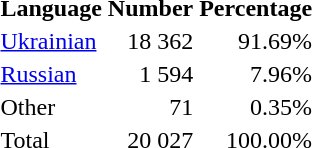<table class="standard">
<tr>
<th>Language</th>
<th>Number</th>
<th>Percentage</th>
</tr>
<tr>
<td><a href='#'>Ukrainian</a></td>
<td align="right">18 362</td>
<td align="right">91.69%</td>
</tr>
<tr>
<td><a href='#'>Russian</a></td>
<td align="right">1 594</td>
<td align="right">7.96%</td>
</tr>
<tr>
<td>Other</td>
<td align="right">71</td>
<td align="right">0.35%</td>
</tr>
<tr>
<td>Total</td>
<td align="right">20 027</td>
<td align="right">100.00%</td>
</tr>
</table>
